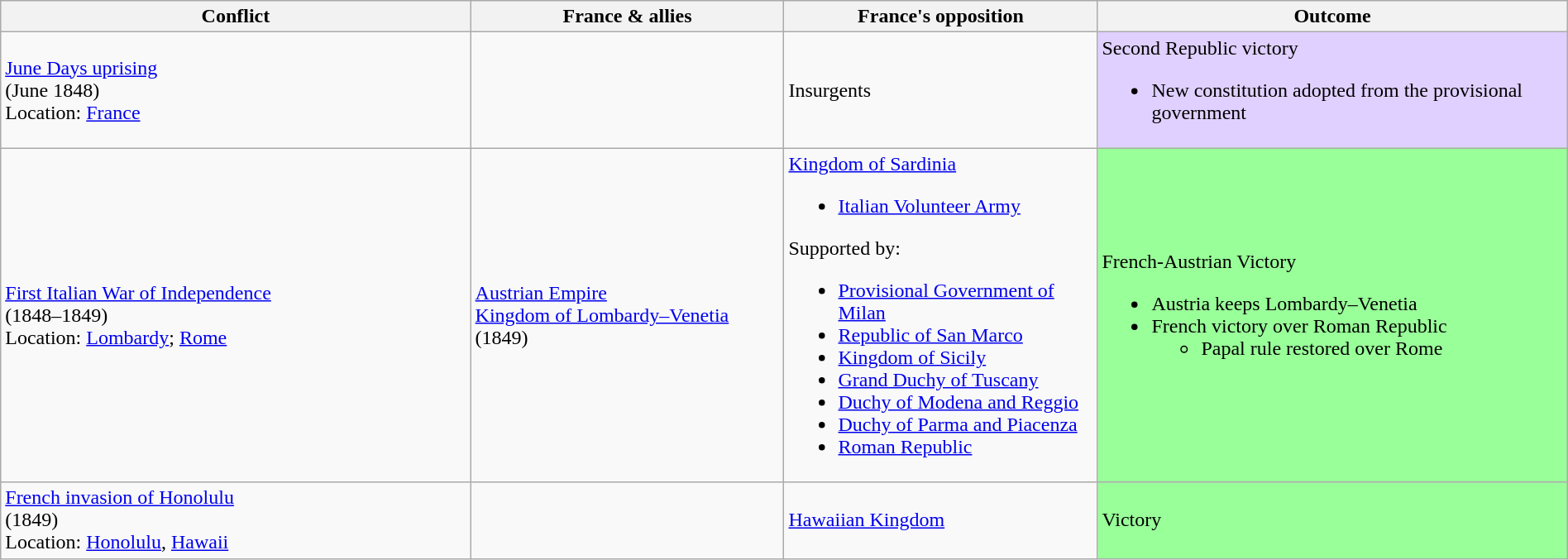<table class="wikitable sortable" width="100%">
<tr>
<th width=30%>Conflict</th>
<th width=20%>France & allies</th>
<th width=20%>France's opposition</th>
<th width=30%>Outcome</th>
</tr>
<tr>
<td><a href='#'>June Days uprising</a><br>(June 1848)<br>Location: <a href='#'>France</a></td>
<td></td>
<td>Insurgents</td>
<td style="background:#E0D0FF">Second Republic victory<br><ul><li>New constitution adopted from the provisional government</li></ul></td>
</tr>
<tr>
<td><a href='#'>First Italian War of Independence</a><br>(1848–1849)<br>Location: <a href='#'>Lombardy</a>; <a href='#'>Rome</a></td>
<td> <a href='#'>Austrian Empire</a><br> <a href='#'>Kingdom of Lombardy–Venetia</a><br> (1849)</td>
<td> <a href='#'>Kingdom of Sardinia</a><br><ul><li> <a href='#'>Italian Volunteer Army</a></li></ul>Supported by:<ul><li> <a href='#'>Provisional Government of Milan</a></li><li> <a href='#'>Republic of San Marco</a></li><li> <a href='#'>Kingdom of Sicily</a></li><li> <a href='#'>Grand Duchy of Tuscany</a></li><li> <a href='#'>Duchy of Modena and Reggio</a></li><li> <a href='#'>Duchy of Parma and Piacenza</a></li><li> <a href='#'>Roman Republic</a></li></ul></td>
<td style="background:#99ff99">French-Austrian Victory<br><ul><li>Austria keeps Lombardy–Venetia</li><li>French victory over Roman Republic<ul><li>Papal rule restored over Rome</li></ul></li></ul></td>
</tr>
<tr>
<td><a href='#'>French invasion of Honolulu</a><br>(1849)<br>Location: <a href='#'>Honolulu</a>, <a href='#'>Hawaii</a></td>
<td></td>
<td> <a href='#'>Hawaiian Kingdom</a></td>
<td style="background:#99ff99">Victory</td>
</tr>
</table>
